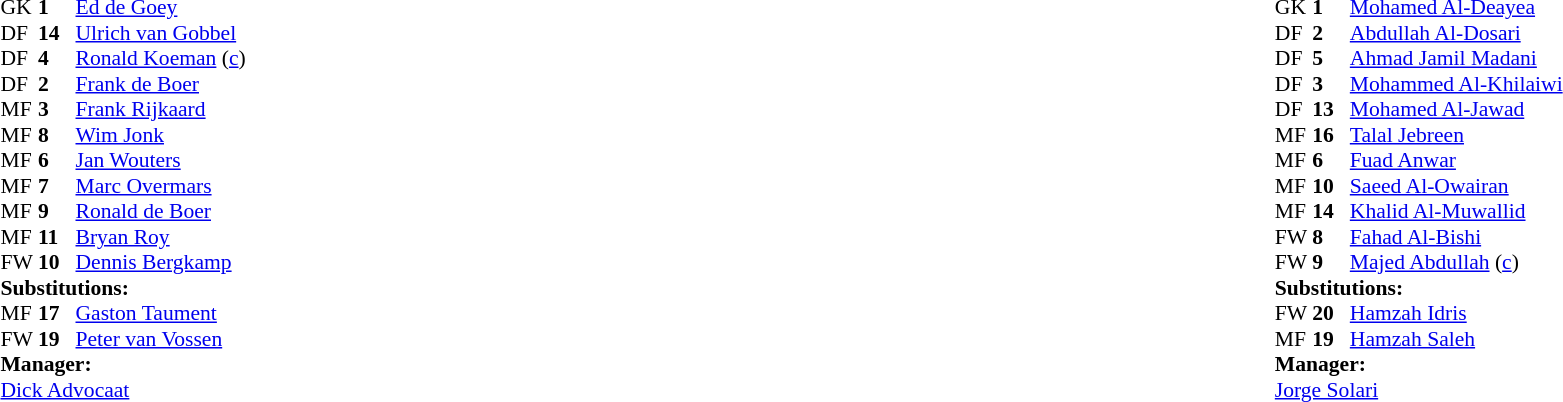<table width="100%">
<tr>
<td valign="top" width="50%"><br><table style="font-size: 90%" cellspacing="0" cellpadding="0">
<tr>
<th width="25"></th>
<th width="25"></th>
</tr>
<tr>
<td>GK</td>
<td><strong>1</strong></td>
<td><a href='#'>Ed de Goey</a></td>
</tr>
<tr>
<td>DF</td>
<td><strong>14</strong></td>
<td><a href='#'>Ulrich van Gobbel</a></td>
<td></td>
</tr>
<tr>
<td>DF</td>
<td><strong>4</strong></td>
<td><a href='#'>Ronald Koeman</a> (<a href='#'>c</a>)</td>
</tr>
<tr>
<td>DF</td>
<td><strong>2</strong></td>
<td><a href='#'>Frank de Boer</a></td>
<td></td>
</tr>
<tr>
<td>MF</td>
<td><strong>3</strong></td>
<td><a href='#'>Frank Rijkaard</a></td>
</tr>
<tr>
<td>MF</td>
<td><strong>8</strong></td>
<td><a href='#'>Wim Jonk</a></td>
</tr>
<tr>
<td>MF</td>
<td><strong>6</strong></td>
<td><a href='#'>Jan Wouters</a></td>
</tr>
<tr>
<td>MF</td>
<td><strong>7</strong></td>
<td><a href='#'>Marc Overmars</a></td>
<td></td>
<td></td>
</tr>
<tr>
<td>MF</td>
<td><strong>9</strong></td>
<td><a href='#'>Ronald de Boer</a></td>
</tr>
<tr>
<td>MF</td>
<td><strong>11</strong></td>
<td><a href='#'>Bryan Roy</a></td>
<td></td>
<td></td>
</tr>
<tr>
<td>FW</td>
<td><strong>10</strong></td>
<td><a href='#'>Dennis Bergkamp</a></td>
</tr>
<tr>
<td colspan=3><strong>Substitutions:</strong></td>
</tr>
<tr>
<td>MF</td>
<td><strong>17</strong></td>
<td><a href='#'>Gaston Taument</a></td>
<td></td>
<td></td>
</tr>
<tr>
<td>FW</td>
<td><strong>19</strong></td>
<td><a href='#'>Peter van Vossen</a></td>
<td></td>
<td></td>
</tr>
<tr>
<td colspan=3><strong>Manager:</strong></td>
</tr>
<tr>
<td colspan="4"><a href='#'>Dick Advocaat</a></td>
</tr>
</table>
</td>
<td></td>
<td valign="top" width="50%"><br><table style="font-size: 90%" cellspacing="0" cellpadding="0" align=center>
<tr>
<th width="25"></th>
<th width="25"></th>
</tr>
<tr>
<td>GK</td>
<td><strong>1</strong></td>
<td><a href='#'>Mohamed Al-Deayea</a></td>
</tr>
<tr>
<td>DF</td>
<td><strong>2</strong></td>
<td><a href='#'>Abdullah Al-Dosari</a></td>
<td></td>
</tr>
<tr>
<td>DF</td>
<td><strong>5</strong></td>
<td><a href='#'>Ahmad Jamil Madani</a></td>
</tr>
<tr>
<td>DF</td>
<td><strong>3</strong></td>
<td><a href='#'>Mohammed Al-Khilaiwi</a></td>
</tr>
<tr>
<td>DF</td>
<td><strong>13</strong></td>
<td><a href='#'>Mohamed Al-Jawad</a></td>
<td></td>
</tr>
<tr>
<td>MF</td>
<td><strong>16</strong></td>
<td><a href='#'>Talal Jebreen</a></td>
</tr>
<tr>
<td>MF</td>
<td><strong>6</strong></td>
<td><a href='#'>Fuad Anwar</a></td>
<td></td>
</tr>
<tr>
<td>MF</td>
<td><strong>10</strong></td>
<td><a href='#'>Saeed Al-Owairan</a></td>
<td></td>
<td></td>
</tr>
<tr>
<td>MF</td>
<td><strong>14</strong></td>
<td><a href='#'>Khalid Al-Muwallid</a></td>
</tr>
<tr>
<td>FW</td>
<td><strong>8</strong></td>
<td><a href='#'>Fahad Al-Bishi</a></td>
</tr>
<tr>
<td>FW</td>
<td><strong>9</strong></td>
<td><a href='#'>Majed Abdullah</a> (<a href='#'>c</a>)</td>
<td></td>
<td></td>
</tr>
<tr>
<td colspan=3><strong>Substitutions:</strong></td>
</tr>
<tr>
<td>FW</td>
<td><strong>20</strong></td>
<td><a href='#'>Hamzah Idris</a></td>
<td></td>
<td></td>
</tr>
<tr>
<td>MF</td>
<td><strong>19</strong></td>
<td><a href='#'>Hamzah Saleh</a></td>
<td></td>
<td></td>
</tr>
<tr>
<td colspan=3><strong>Manager:</strong></td>
</tr>
<tr>
<td colspan="4"> <a href='#'>Jorge Solari</a></td>
</tr>
</table>
</td>
</tr>
</table>
